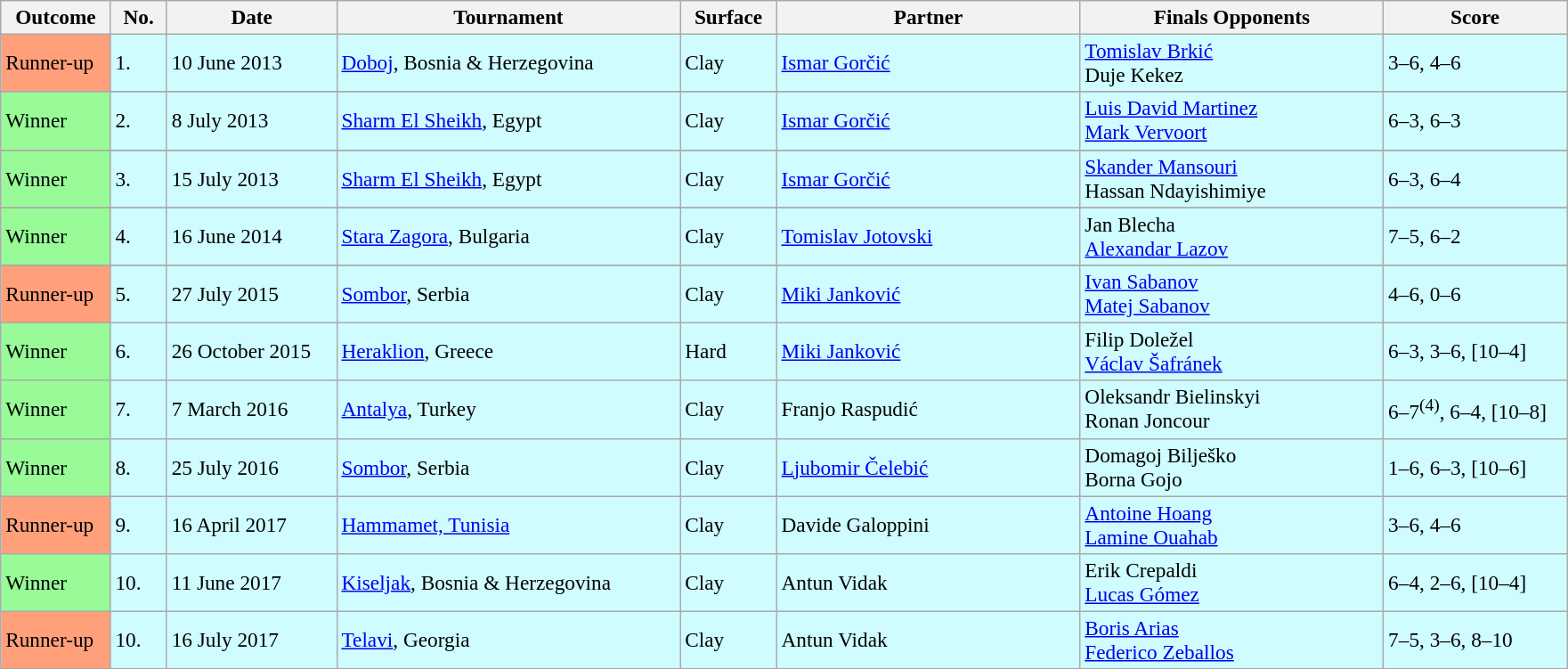<table class=wikitable style=font-size:97%>
<tr>
<th width=75>Outcome</th>
<th width=35>No.</th>
<th width=120>Date</th>
<th width=250>Tournament</th>
<th width=65>Surface</th>
<th width=220>Partner</th>
<th width=220>Finals Opponents</th>
<th width=130>Score</th>
</tr>
<tr bgcolor="CFFCFF">
<td bgcolor=#FFA07A>Runner-up</td>
<td>1.</td>
<td>10 June 2013</td>
<td><a href='#'>Doboj</a>, Bosnia & Herzegovina</td>
<td>Clay</td>
<td> <a href='#'>Ismar Gorčić</a></td>
<td> <a href='#'>Tomislav Brkić</a> <br>  Duje Kekez</td>
<td>3–6, 4–6</td>
</tr>
<tr>
</tr>
<tr bgcolor="CFFCFF">
<td bgcolor=98FB98>Winner</td>
<td>2.</td>
<td>8 July 2013</td>
<td><a href='#'>Sharm El Sheikh</a>, Egypt</td>
<td>Clay</td>
<td> <a href='#'>Ismar Gorčić</a></td>
<td> <a href='#'>Luis David Martinez</a> <br>  <a href='#'>Mark Vervoort</a></td>
<td>6–3, 6–3</td>
</tr>
<tr>
</tr>
<tr bgcolor="CFFCFF">
<td bgcolor=98FB98>Winner</td>
<td>3.</td>
<td>15 July 2013</td>
<td><a href='#'>Sharm El Sheikh</a>, Egypt</td>
<td>Clay</td>
<td> <a href='#'>Ismar Gorčić</a></td>
<td> <a href='#'>Skander Mansouri</a> <br>  Hassan Ndayishimiye</td>
<td>6–3, 6–4</td>
</tr>
<tr>
</tr>
<tr bgcolor="CFFCFF">
<td bgcolor=98FB98>Winner</td>
<td>4.</td>
<td>16 June 2014</td>
<td><a href='#'>Stara Zagora</a>, Bulgaria</td>
<td>Clay</td>
<td> <a href='#'>Tomislav Jotovski</a></td>
<td> Jan Blecha <br>  <a href='#'>Alexandar Lazov</a></td>
<td>7–5, 6–2</td>
</tr>
<tr>
</tr>
<tr bgcolor="CFFCFF">
<td bgcolor=#FFA07A>Runner-up</td>
<td>5.</td>
<td>27 July 2015</td>
<td><a href='#'>Sombor</a>, Serbia</td>
<td>Clay</td>
<td> <a href='#'>Miki Janković</a></td>
<td> <a href='#'>Ivan Sabanov</a> <br>  <a href='#'>Matej Sabanov</a></td>
<td>4–6, 0–6</td>
</tr>
<tr bgcolor="CFFCFF">
<td bgcolor=98FB98>Winner</td>
<td>6.</td>
<td>26 October 2015</td>
<td><a href='#'>Heraklion</a>, Greece</td>
<td>Hard</td>
<td> <a href='#'>Miki Janković</a></td>
<td> Filip Doležel  <br>  <a href='#'>Václav Šafránek</a></td>
<td>6–3, 3–6, [10–4]</td>
</tr>
<tr bgcolor="CFFCFF">
<td bgcolor=98FB98>Winner</td>
<td>7.</td>
<td>7 March 2016</td>
<td><a href='#'>Antalya</a>, Turkey</td>
<td>Clay</td>
<td> Franjo Raspudić</td>
<td> Oleksandr Bielinskyi <br>  Ronan Joncour</td>
<td>6–7<sup>(4)</sup>, 6–4, [10–8]</td>
</tr>
<tr bgcolor="CFFCFF">
<td bgcolor=98FB98>Winner</td>
<td>8.</td>
<td>25 July 2016</td>
<td><a href='#'>Sombor</a>, Serbia</td>
<td>Clay</td>
<td> <a href='#'>Ljubomir Čelebić</a></td>
<td> Domagoj Bilješko <br>  Borna Gojo</td>
<td>1–6, 6–3, [10–6]</td>
</tr>
<tr bgcolor="CFFCFF">
<td bgcolor=#FFA07A>Runner-up</td>
<td>9.</td>
<td>16 April 2017</td>
<td><a href='#'>Hammamet, Tunisia</a></td>
<td>Clay</td>
<td> Davide Galoppini</td>
<td> <a href='#'>Antoine Hoang</a> <br>  <a href='#'>Lamine Ouahab</a></td>
<td>3–6, 4–6</td>
</tr>
<tr bgcolor="CFFCFF">
<td bgcolor=98FB98>Winner</td>
<td>10.</td>
<td>11 June 2017</td>
<td><a href='#'>Kiseljak</a>, Bosnia & Herzegovina</td>
<td>Clay</td>
<td> Antun Vidak</td>
<td> Erik Crepaldi <br>  <a href='#'>Lucas Gómez</a></td>
<td>6–4, 2–6, [10–4]</td>
</tr>
<tr bgcolor="CFFCFF">
<td bgcolor=#FFA07A>Runner-up</td>
<td>10.</td>
<td>16 July 2017</td>
<td><a href='#'>Telavi</a>, Georgia</td>
<td>Clay</td>
<td> Antun Vidak</td>
<td> <a href='#'>Boris Arias</a> <br>  <a href='#'>Federico Zeballos</a></td>
<td>7–5, 3–6, 8–10</td>
</tr>
<tr>
</tr>
</table>
